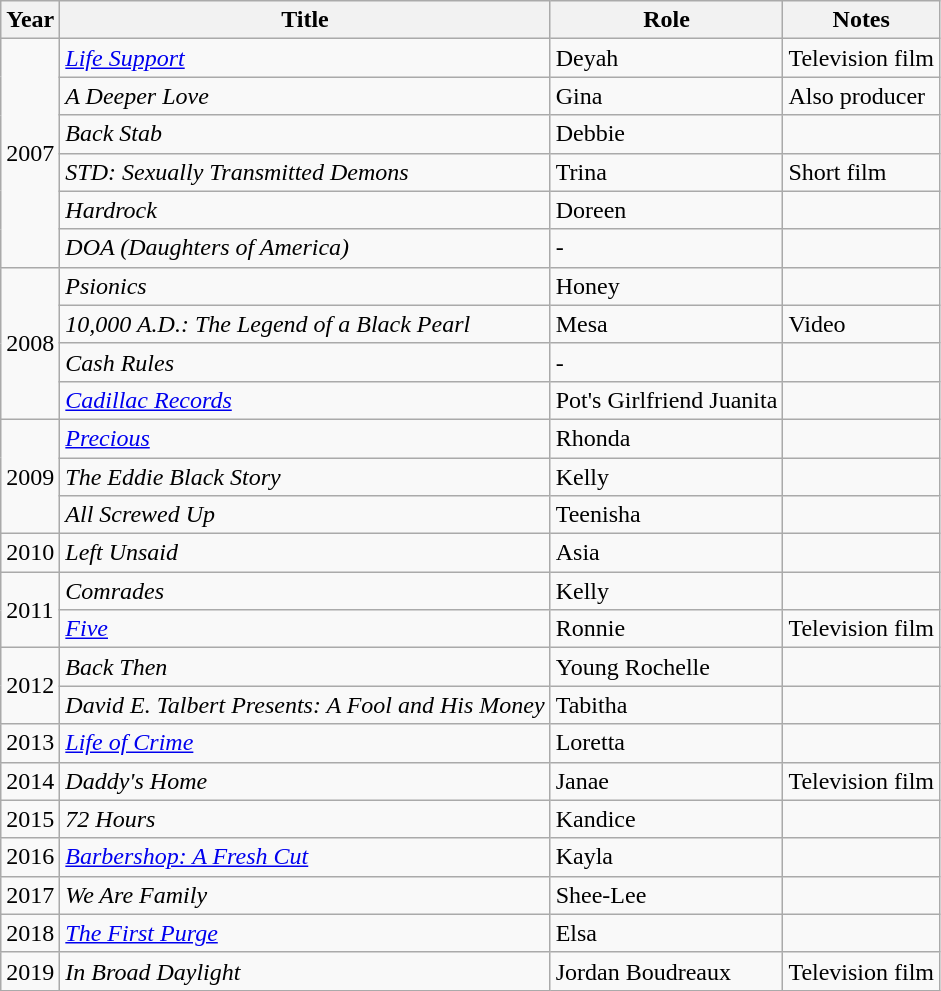<table class="wikitable sortable">
<tr>
<th>Year</th>
<th>Title</th>
<th>Role</th>
<th>Notes</th>
</tr>
<tr>
<td rowspan="6">2007</td>
<td><em><a href='#'>Life Support</a></em></td>
<td>Deyah</td>
<td>Television film</td>
</tr>
<tr>
<td><em>A Deeper Love</em></td>
<td>Gina</td>
<td>Also producer</td>
</tr>
<tr>
<td><em>Back Stab</em></td>
<td>Debbie</td>
<td></td>
</tr>
<tr>
<td><em>STD: Sexually Transmitted Demons</em></td>
<td>Trina</td>
<td>Short film</td>
</tr>
<tr>
<td><em>Hardrock</em></td>
<td>Doreen</td>
<td></td>
</tr>
<tr>
<td><em>DOA (Daughters of America)</em></td>
<td>-</td>
<td></td>
</tr>
<tr>
<td rowspan="4">2008</td>
<td><em>Psionics</em></td>
<td>Honey</td>
<td></td>
</tr>
<tr>
<td><em>10,000 A.D.: The Legend of a Black Pearl</em></td>
<td>Mesa</td>
<td>Video</td>
</tr>
<tr>
<td><em>Cash Rules</em></td>
<td>-</td>
<td></td>
</tr>
<tr>
<td><em><a href='#'>Cadillac Records</a></em></td>
<td>Pot's Girlfriend Juanita</td>
<td></td>
</tr>
<tr>
<td rowspan="3">2009</td>
<td><em><a href='#'>Precious</a></em></td>
<td>Rhonda</td>
<td></td>
</tr>
<tr>
<td><em>The Eddie Black Story</em></td>
<td>Kelly</td>
<td></td>
</tr>
<tr>
<td><em>All Screwed Up</em></td>
<td>Teenisha</td>
<td></td>
</tr>
<tr>
<td>2010</td>
<td><em>Left Unsaid</em></td>
<td>Asia</td>
<td></td>
</tr>
<tr>
<td rowspan="2">2011</td>
<td><em>Comrades</em></td>
<td>Kelly</td>
<td></td>
</tr>
<tr>
<td><em><a href='#'>Five</a></em></td>
<td>Ronnie</td>
<td>Television film</td>
</tr>
<tr>
<td rowspan=2>2012</td>
<td><em>Back Then</em></td>
<td>Young Rochelle</td>
<td></td>
</tr>
<tr>
<td><em>David E. Talbert Presents: A Fool and His Money</em></td>
<td>Tabitha</td>
<td></td>
</tr>
<tr>
<td>2013</td>
<td><em><a href='#'>Life of Crime</a></em></td>
<td>Loretta</td>
<td></td>
</tr>
<tr>
<td>2014</td>
<td><em>Daddy's Home</em></td>
<td>Janae</td>
<td>Television film</td>
</tr>
<tr>
<td>2015</td>
<td><em>72 Hours</em></td>
<td>Kandice</td>
<td></td>
</tr>
<tr>
<td>2016</td>
<td><em><a href='#'>Barbershop: A Fresh Cut</a></em></td>
<td>Kayla</td>
<td></td>
</tr>
<tr>
<td>2017</td>
<td><em>We Are Family</em></td>
<td>Shee-Lee</td>
<td></td>
</tr>
<tr>
<td>2018</td>
<td><em><a href='#'>The First Purge</a></em></td>
<td>Elsa</td>
<td></td>
</tr>
<tr>
<td>2019</td>
<td><em>In Broad Daylight</em></td>
<td>Jordan Boudreaux</td>
<td>Television film</td>
</tr>
</table>
